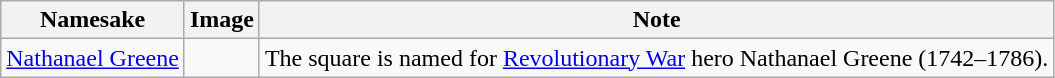<table class="wikitable">
<tr>
<th>Namesake</th>
<th>Image</th>
<th>Note</th>
</tr>
<tr>
<td><a href='#'>Nathanael Greene</a></td>
<td></td>
<td>The square is named for <a href='#'>Revolutionary War</a> hero Nathanael Greene (1742–1786).</td>
</tr>
</table>
